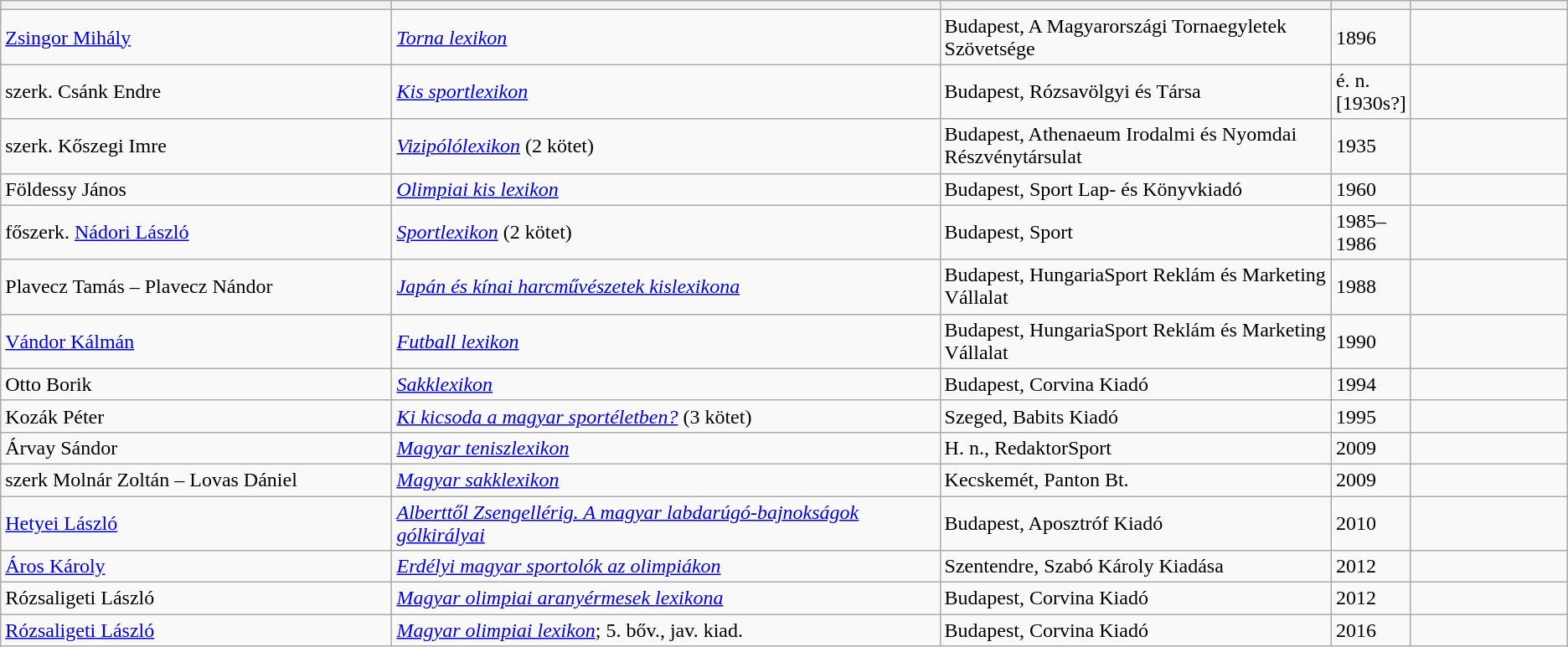<table class="wikitable sortable">
<tr>
<th bgcolor="#DAA520" width="25%"></th>
<th bgcolor="#DAA520" width="35%"></th>
<th bgcolor="#DAA520" width="25%"></th>
<th bgcolor="#DAA520" width="5%"></th>
<th bgcolor="#DAA520" width="10%"></th>
</tr>
<tr>
<td><a href='#'>Zsingor Mihály</a></td>
<td><em><a href='#'>Torna lexikon</a></em></td>
<td>Budapest, A Magyarországi Tornaegyletek Szövetsége</td>
<td>1896</td>
<td></td>
</tr>
<tr>
<td>szerk. Csánk Endre</td>
<td><em><a href='#'>Kis sportlexikon</a></em></td>
<td>Budapest, Rózsavölgyi és Társa</td>
<td>é. n. [1930s?]</td>
<td></td>
</tr>
<tr>
<td>szerk. Kőszegi Imre</td>
<td><em><a href='#'>Vizipólólexikon</a></em> (2 kötet)</td>
<td>Budapest, Athenaeum Irodalmi és Nyomdai Részvénytársulat</td>
<td>1935</td>
<td></td>
</tr>
<tr>
<td>Földessy János</td>
<td><em><a href='#'>Olimpiai kis lexikon</a></em></td>
<td>Budapest, Sport Lap- és Könyvkiadó</td>
<td>1960</td>
<td></td>
</tr>
<tr>
<td>főszerk. <a href='#'>Nádori László</a></td>
<td><em><a href='#'>Sportlexikon</a></em> (2 kötet)</td>
<td>Budapest, Sport</td>
<td>1985–1986</td>
<td></td>
</tr>
<tr>
<td>Plavecz Tamás – Plavecz Nándor</td>
<td><em><a href='#'>Japán és kínai harcművészetek kislexikona</a></em></td>
<td>Budapest, HungariaSport Reklám és Marketing Vállalat</td>
<td>1988</td>
<td></td>
</tr>
<tr>
<td><a href='#'>Vándor Kálmán</a></td>
<td><em><a href='#'>Futball lexikon</a></em></td>
<td>Budapest, HungariaSport Reklám és Marketing Vállalat</td>
<td>1990</td>
<td></td>
</tr>
<tr>
<td>Otto Borik</td>
<td><em><a href='#'>Sakklexikon</a></em></td>
<td>Budapest, Corvina Kiadó</td>
<td>1994</td>
<td></td>
</tr>
<tr>
<td>Kozák Péter</td>
<td><em><a href='#'>Ki kicsoda a magyar sportéletben?</a></em> (3 kötet)</td>
<td>Szeged, Babits Kiadó</td>
<td>1995</td>
<td></td>
</tr>
<tr>
<td>Árvay Sándor</td>
<td><em><a href='#'>Magyar teniszlexikon</a></em></td>
<td>H. n., RedaktorSport</td>
<td>2009</td>
<td></td>
</tr>
<tr>
<td>szerk Molnár Zoltán – Lovas Dániel</td>
<td><em><a href='#'>Magyar sakklexikon</a></em></td>
<td>Kecskemét, Panton Bt.</td>
<td>2009</td>
<td></td>
</tr>
<tr>
<td><a href='#'>Hetyei László</a></td>
<td><em><a href='#'>Alberttől Zsengellérig. A magyar labdarúgó-bajnokságok gólkirályai</a></em></td>
<td>Budapest, Aposztróf Kiadó</td>
<td>2010</td>
<td></td>
</tr>
<tr>
<td><a href='#'>Áros Károly</a></td>
<td><em><a href='#'>Erdélyi magyar sportolók az olimpiákon</a></em></td>
<td>Szentendre, Szabó Károly Kiadása</td>
<td>2012</td>
<td></td>
</tr>
<tr>
<td>Rózsaligeti László</td>
<td><em><a href='#'>Magyar olimpiai aranyérmesek lexikona</a></em></td>
<td>Budapest, Corvina Kiadó</td>
<td>2012</td>
<td></td>
</tr>
<tr>
<td><a href='#'>Rózsaligeti László</a></td>
<td><em><a href='#'>Magyar olimpiai lexikon</a></em>; 5. bőv., jav. kiad.</td>
<td>Budapest, Corvina Kiadó</td>
<td>2016</td>
<td></td>
</tr>
</table>
